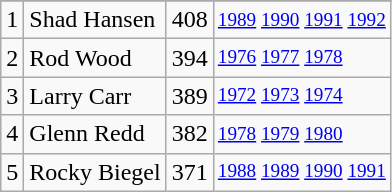<table class="wikitable">
<tr>
</tr>
<tr>
<td>1</td>
<td>Shad Hansen</td>
<td>408</td>
<td style="font-size:80%;"><a href='#'>1989</a> <a href='#'>1990</a> <a href='#'>1991</a> <a href='#'>1992</a></td>
</tr>
<tr>
<td>2</td>
<td>Rod Wood</td>
<td>394</td>
<td style="font-size:80%;"><a href='#'>1976</a> <a href='#'>1977</a> <a href='#'>1978</a></td>
</tr>
<tr>
<td>3</td>
<td>Larry Carr</td>
<td>389</td>
<td style="font-size:80%;"><a href='#'>1972</a> <a href='#'>1973</a> <a href='#'>1974</a></td>
</tr>
<tr>
<td>4</td>
<td>Glenn Redd</td>
<td>382</td>
<td style="font-size:80%;"><a href='#'>1978</a> <a href='#'>1979</a> <a href='#'>1980</a></td>
</tr>
<tr>
<td>5</td>
<td>Rocky Biegel</td>
<td>371</td>
<td style="font-size:80%;"><a href='#'>1988</a> <a href='#'>1989</a> <a href='#'>1990</a> <a href='#'>1991</a></td>
</tr>
</table>
